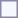<table style="border:1px solid #8888aa; background-color:#f7f8ff; padding:5px; font-size:95%; margin: 0px 12px 12px 0px;">
</table>
